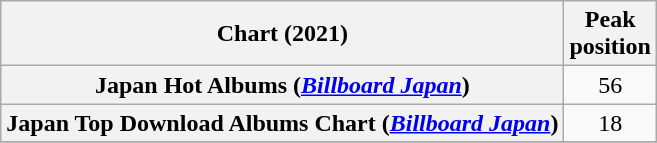<table class="wikitable sortable plainrowheaders" style="text-align:center">
<tr>
<th scope="col">Chart (2021)</th>
<th scope="col">Peak<br>position</th>
</tr>
<tr>
<th scope="row">Japan Hot Albums (<em><a href='#'>Billboard Japan</a></em>)</th>
<td>56</td>
</tr>
<tr>
<th scope="row">Japan Top Download Albums Chart (<em><a href='#'>Billboard Japan</a></em>)</th>
<td>18</td>
</tr>
<tr>
</tr>
</table>
